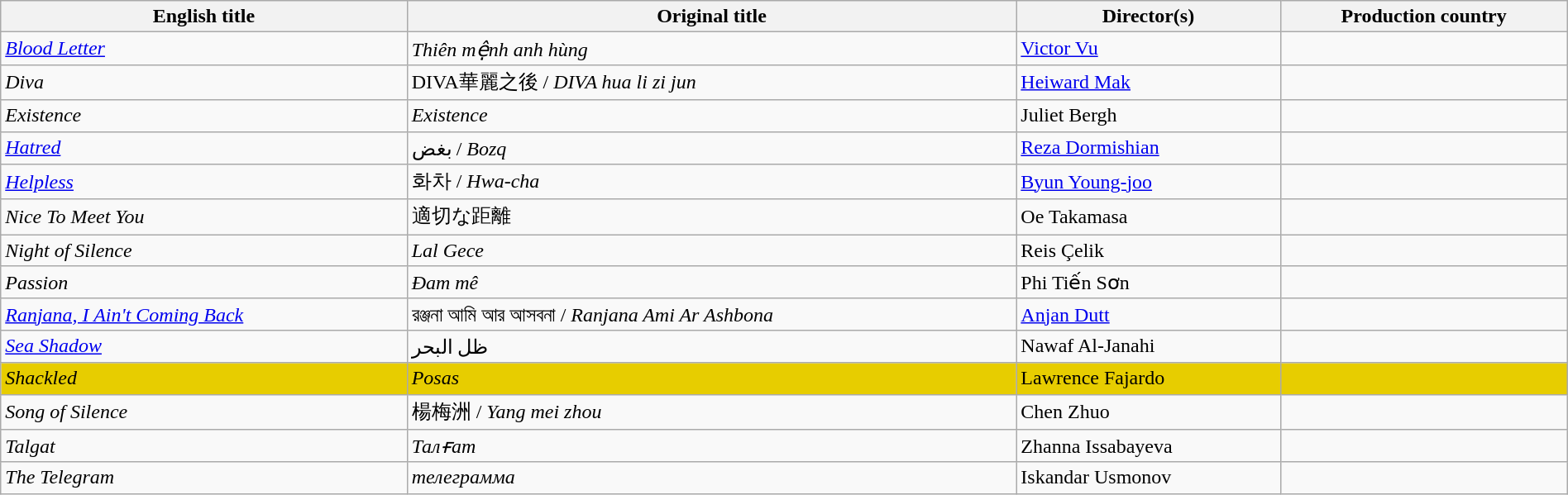<table class="sortable wikitable" style="width:100%; margin-bottom:2px" cellpadding="5">
<tr>
<th scope="col">English title</th>
<th scope="col">Original title</th>
<th scope="col">Director(s)</th>
<th scope="col">Production country</th>
</tr>
<tr>
<td><em><a href='#'>Blood Letter</a></em></td>
<td><em>Thiên mệnh anh hùng</em></td>
<td><a href='#'>Victor Vu</a></td>
<td></td>
</tr>
<tr>
<td><em>Diva</em></td>
<td>DIVA華麗之後 / <em>DIVA hua li zi jun</em></td>
<td><a href='#'>Heiward Mak</a></td>
<td></td>
</tr>
<tr>
<td><em>Existence</em></td>
<td><em>Existence</em></td>
<td>Juliet Bergh</td>
<td></td>
</tr>
<tr>
<td><em><a href='#'>Hatred</a></em></td>
<td>بغض / <em>Bozq</em></td>
<td><a href='#'>Reza Dormishian</a></td>
<td></td>
</tr>
<tr>
<td><em><a href='#'>Helpless</a></em></td>
<td>화차 / <em>Hwa-cha</em></td>
<td><a href='#'>Byun Young-joo</a></td>
<td></td>
</tr>
<tr>
<td><em>Nice To Meet You</em></td>
<td>適切な距離</td>
<td>Oe Takamasa</td>
<td></td>
</tr>
<tr>
<td><em>Night of Silence</em></td>
<td><em>Lal Gece</em></td>
<td>Reis Çelik</td>
<td></td>
</tr>
<tr>
<td><em>Passion</em></td>
<td><em>Đam mê</em></td>
<td>Phi Tiến Sơn</td>
<td></td>
</tr>
<tr>
<td><em><a href='#'>Ranjana, I Ain't Coming Back</a></em></td>
<td>রঞ্জনা আমি আর আসবনা / <em>Ranjana Ami Ar Ashbona</em></td>
<td><a href='#'>Anjan Dutt</a></td>
<td></td>
</tr>
<tr>
<td><em><a href='#'>Sea Shadow</a></em></td>
<td>ظل البحر</td>
<td>Nawaf Al-Janahi</td>
<td></td>
</tr>
<tr style="background:#E7CD00;">
<td><em>Shackled</em></td>
<td><em>Posas</em></td>
<td>Lawrence Fajardo</td>
<td></td>
</tr>
<tr>
<td><em>Song of Silence</em></td>
<td>楊梅洲 / <em>Yang mei zhou</em></td>
<td>Chen Zhuo</td>
<td></td>
</tr>
<tr>
<td><em>Talgat</em></td>
<td><em>Талғат</em></td>
<td>Zhanna Issabayeva</td>
<td></td>
</tr>
<tr>
<td><em>The Telegram</em></td>
<td><em>телеграмма</em></td>
<td>Iskandar Usmonov</td>
<td></td>
</tr>
</table>
